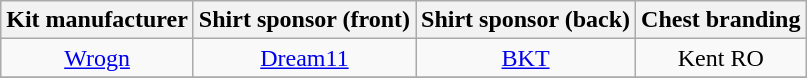<table class="wikitable" style="text-align:center">
<tr>
<th>Kit manufacturer</th>
<th>Shirt sponsor (front)</th>
<th>Shirt sponsor (back)</th>
<th>Chest branding</th>
</tr>
<tr>
<td><a href='#'>Wrogn</a></td>
<td><a href='#'>Dream11</a></td>
<td><a href='#'>BKT</a></td>
<td>Kent RO</td>
</tr>
<tr>
</tr>
</table>
